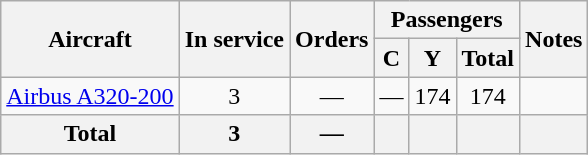<table class="wikitable" style="border-collapse:collapse;text-align:center">
<tr>
<th rowspan="2">Aircraft</th>
<th rowspan="2">In service</th>
<th rowspan="2">Orders</th>
<th colspan="3">Passengers</th>
<th rowspan="2">Notes</th>
</tr>
<tr>
<th><abbr>C</abbr></th>
<th><abbr>Y</abbr></th>
<th>Total</th>
</tr>
<tr>
<td><a href='#'>Airbus A320-200</a></td>
<td>3</td>
<td>—</td>
<td>—</td>
<td>174</td>
<td>174</td>
<td></td>
</tr>
<tr>
<th>Total</th>
<th>3</th>
<th>—</th>
<th></th>
<th></th>
<th></th>
<th></th>
</tr>
</table>
